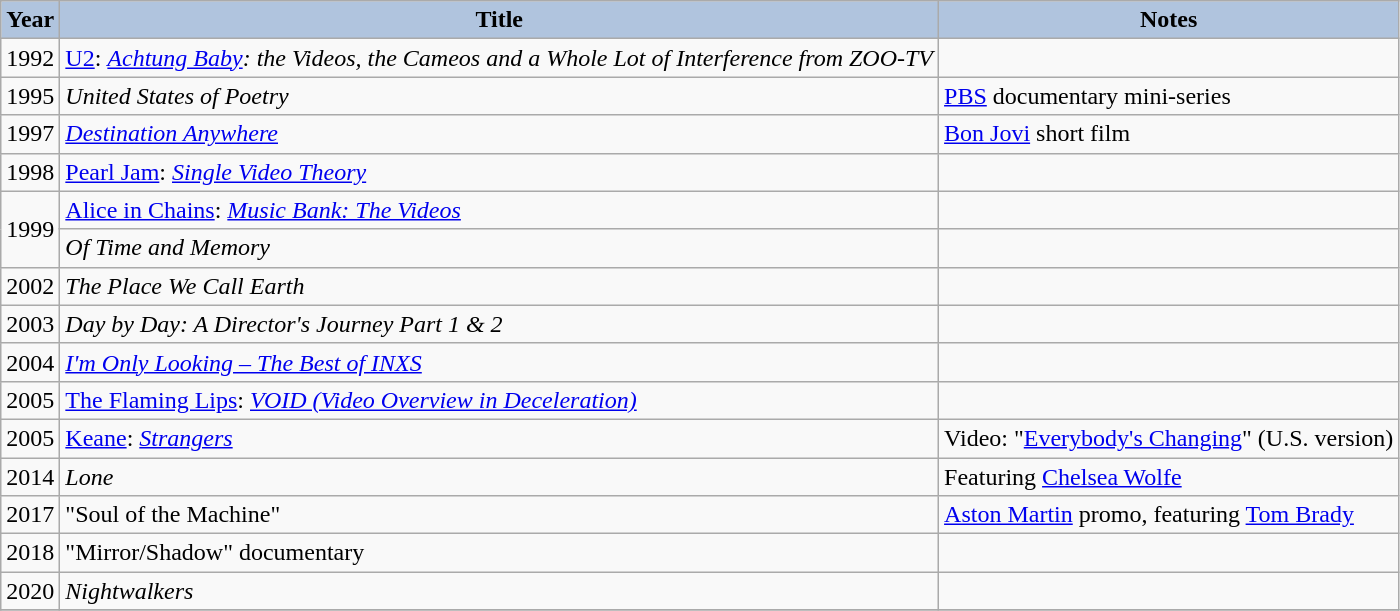<table class="wikitable">
<tr>
<th style="background:#B0C4DE;">Year</th>
<th style="background:#B0C4DE;">Title</th>
<th style="background:#B0C4DE;">Notes</th>
</tr>
<tr>
<td>1992</td>
<td><a href='#'>U2</a>: <em><a href='#'>Achtung Baby</a>: the Videos, the Cameos and a Whole Lot of Interference from ZOO-TV</em></td>
<td></td>
</tr>
<tr>
<td>1995</td>
<td><em>United States of Poetry</em></td>
<td><a href='#'>PBS</a> documentary mini-series</td>
</tr>
<tr>
<td>1997</td>
<td><em><a href='#'>Destination Anywhere</a></em></td>
<td><a href='#'>Bon Jovi</a> short film</td>
</tr>
<tr>
<td>1998</td>
<td><a href='#'>Pearl Jam</a>: <em><a href='#'>Single Video Theory</a></em></td>
<td></td>
</tr>
<tr>
<td rowspan="2">1999</td>
<td><a href='#'>Alice in Chains</a>: <em><a href='#'>Music Bank: The Videos</a></em></td>
<td></td>
</tr>
<tr>
<td><em>Of Time and Memory</em></td>
<td></td>
</tr>
<tr>
<td>2002</td>
<td><em>The Place We Call Earth</em></td>
<td></td>
</tr>
<tr>
<td>2003</td>
<td><em>Day by Day: A Director's Journey Part 1 & 2</em></td>
<td></td>
</tr>
<tr>
<td>2004</td>
<td><em><a href='#'>I'm Only Looking – The Best of INXS</a></em></td>
<td></td>
</tr>
<tr>
<td>2005</td>
<td><a href='#'>The Flaming Lips</a>: <em><a href='#'>VOID (Video Overview in Deceleration)</a></em></td>
<td></td>
</tr>
<tr>
<td>2005</td>
<td><a href='#'>Keane</a>: <em><a href='#'>Strangers</a></em></td>
<td>Video: "<a href='#'>Everybody's Changing</a>" (U.S. version)</td>
</tr>
<tr>
<td>2014</td>
<td><em>Lone</em></td>
<td>Featuring <a href='#'>Chelsea Wolfe</a></td>
</tr>
<tr>
<td>2017</td>
<td>"Soul of the Machine"</td>
<td><a href='#'>Aston Martin</a> promo, featuring <a href='#'>Tom Brady</a></td>
</tr>
<tr>
<td>2018</td>
<td>"Mirror/Shadow" documentary</td>
<td></td>
</tr>
<tr>
<td>2020</td>
<td><em>Nightwalkers</em></td>
<td></td>
</tr>
<tr>
</tr>
</table>
